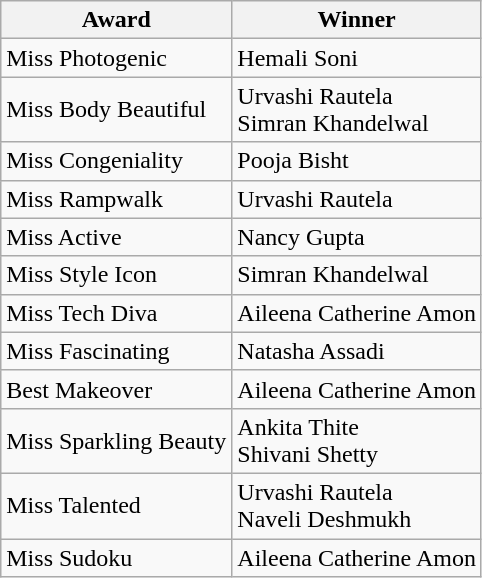<table class="wikitable">
<tr>
<th>Award</th>
<th>Winner</th>
</tr>
<tr>
<td>Miss Photogenic</td>
<td>Hemali Soni</td>
</tr>
<tr>
<td>Miss Body Beautiful</td>
<td>Urvashi Rautela<br>Simran Khandelwal</td>
</tr>
<tr>
<td>Miss Congeniality</td>
<td>Pooja Bisht</td>
</tr>
<tr>
<td>Miss Rampwalk</td>
<td>Urvashi Rautela</td>
</tr>
<tr>
<td>Miss Active</td>
<td>Nancy Gupta</td>
</tr>
<tr>
<td>Miss Style Icon</td>
<td>Simran Khandelwal</td>
</tr>
<tr>
<td>Miss Tech Diva</td>
<td>Aileena Catherine Amon</td>
</tr>
<tr>
<td>Miss Fascinating</td>
<td>Natasha Assadi</td>
</tr>
<tr>
<td>Best Makeover</td>
<td>Aileena Catherine Amon</td>
</tr>
<tr>
<td>Miss Sparkling Beauty</td>
<td>Ankita Thite<br>Shivani Shetty</td>
</tr>
<tr>
<td>Miss Talented</td>
<td>Urvashi Rautela<br>Naveli Deshmukh</td>
</tr>
<tr>
<td>Miss Sudoku</td>
<td>Aileena Catherine Amon</td>
</tr>
</table>
